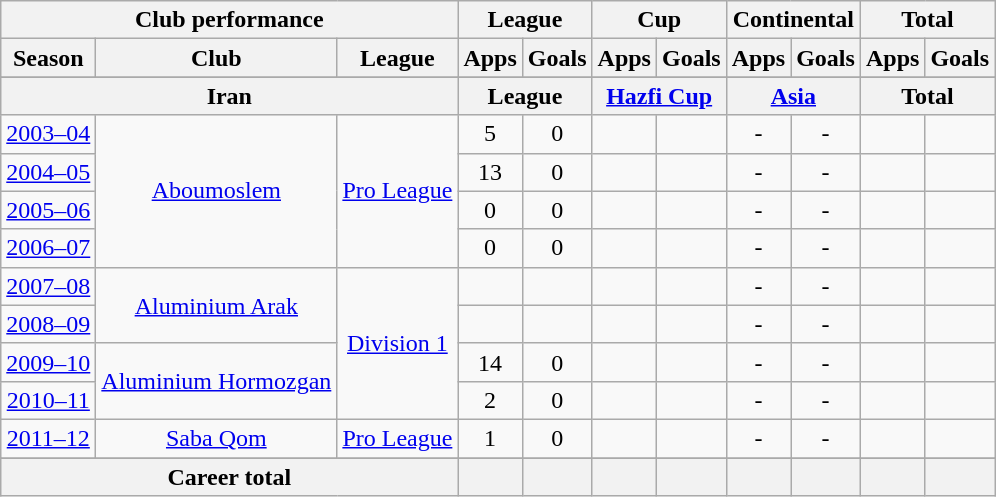<table class="wikitable" style="text-align:center">
<tr>
<th colspan=3>Club performance</th>
<th colspan=2>League</th>
<th colspan=2>Cup</th>
<th colspan=2>Continental</th>
<th colspan=2>Total</th>
</tr>
<tr>
<th>Season</th>
<th>Club</th>
<th>League</th>
<th>Apps</th>
<th>Goals</th>
<th>Apps</th>
<th>Goals</th>
<th>Apps</th>
<th>Goals</th>
<th>Apps</th>
<th>Goals</th>
</tr>
<tr>
</tr>
<tr>
<th colspan=3>Iran</th>
<th colspan=2>League</th>
<th colspan=2><a href='#'>Hazfi Cup</a></th>
<th colspan=2><a href='#'>Asia</a></th>
<th colspan=2>Total</th>
</tr>
<tr>
<td><a href='#'>2003–04</a></td>
<td rowspan="4"><a href='#'>Aboumoslem</a></td>
<td rowspan="4"><a href='#'>Pro League</a></td>
<td>5</td>
<td>0</td>
<td></td>
<td></td>
<td>-</td>
<td>-</td>
<td></td>
<td></td>
</tr>
<tr>
<td><a href='#'>2004–05</a></td>
<td>13</td>
<td>0</td>
<td></td>
<td></td>
<td>-</td>
<td>-</td>
<td></td>
<td></td>
</tr>
<tr>
<td><a href='#'>2005–06</a></td>
<td>0</td>
<td>0</td>
<td></td>
<td></td>
<td>-</td>
<td>-</td>
<td></td>
<td></td>
</tr>
<tr>
<td><a href='#'>2006–07</a></td>
<td>0</td>
<td>0</td>
<td></td>
<td></td>
<td>-</td>
<td>-</td>
<td></td>
<td></td>
</tr>
<tr>
<td><a href='#'>2007–08</a></td>
<td rowspan="2"><a href='#'>Aluminium Arak</a></td>
<td rowspan="4"><a href='#'>Division 1</a></td>
<td></td>
<td></td>
<td></td>
<td></td>
<td>-</td>
<td>-</td>
<td></td>
<td></td>
</tr>
<tr>
<td><a href='#'>2008–09</a></td>
<td></td>
<td></td>
<td></td>
<td></td>
<td>-</td>
<td>-</td>
<td></td>
<td></td>
</tr>
<tr>
<td><a href='#'>2009–10</a></td>
<td rowspan="2"><a href='#'>Aluminium Hormozgan</a></td>
<td>14</td>
<td>0</td>
<td></td>
<td></td>
<td>-</td>
<td>-</td>
<td></td>
<td></td>
</tr>
<tr>
<td><a href='#'>2010–11</a></td>
<td>2</td>
<td>0</td>
<td></td>
<td></td>
<td>-</td>
<td>-</td>
<td></td>
<td></td>
</tr>
<tr>
<td><a href='#'>2011–12</a></td>
<td rowspan="1"><a href='#'>Saba Qom</a></td>
<td rowspan="1"><a href='#'>Pro League</a></td>
<td>1</td>
<td>0</td>
<td></td>
<td></td>
<td>-</td>
<td>-</td>
<td></td>
<td></td>
</tr>
<tr>
</tr>
<tr>
<th colspan=3>Career total</th>
<th></th>
<th></th>
<th></th>
<th></th>
<th></th>
<th></th>
<th></th>
<th></th>
</tr>
</table>
